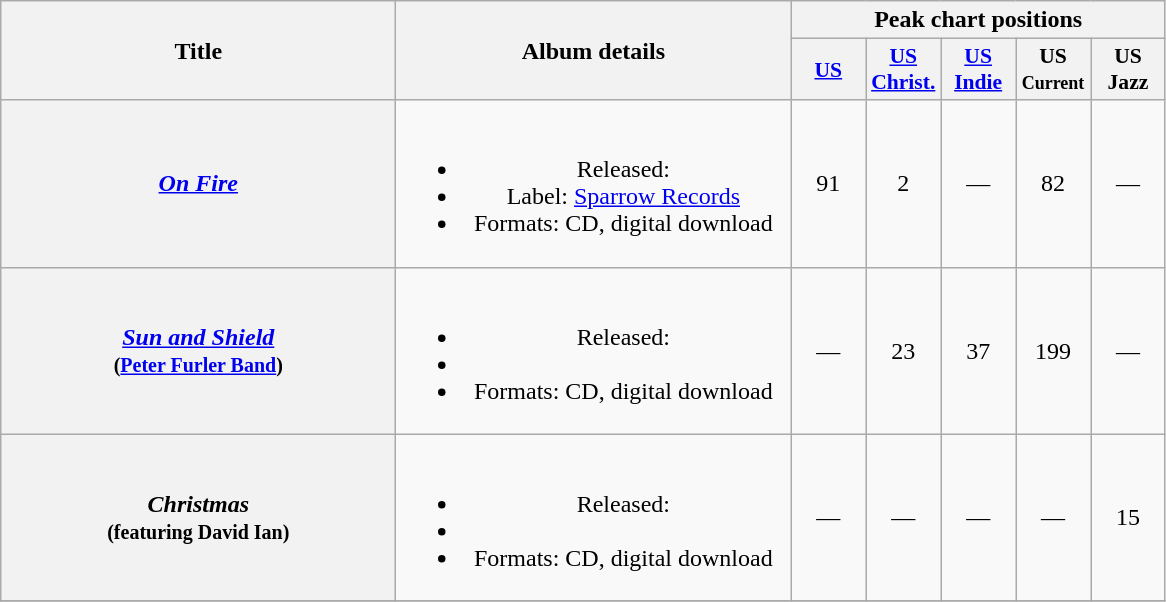<table class="wikitable plainrowheaders" style="text-align:center;">
<tr>
<th scope="col" rowspan="2" style="width:16em;">Title</th>
<th scope="col" rowspan="2" style="width:16em;">Album details</th>
<th scope="col" colspan="5">Peak chart positions</th>
</tr>
<tr>
<th style="width:3em; font-size:90%"><a href='#'>US</a></th>
<th style="width:3em; font-size:90%"><a href='#'>US<br>Christ.</a></th>
<th style="width:3em; font-size:90%"><a href='#'>US<br>Indie</a></th>
<th style="width:3em; font-size:90%">US<br><small>Current</small></th>
<th style="width:3em; font-size:90%">US<br>Jazz</th>
</tr>
<tr>
<th scope="row"><em><a href='#'>On Fire</a></em></th>
<td><br><ul><li>Released: </li><li>Label: <a href='#'>Sparrow Records</a></li><li>Formats: CD, digital download</li></ul></td>
<td>91</td>
<td>2</td>
<td>—</td>
<td>82</td>
<td>—</td>
</tr>
<tr>
<th scope="row"><em><a href='#'>Sun and Shield</a></em><br><small>(<a href='#'>Peter Furler Band</a>)</small></th>
<td><br><ul><li>Released: </li><li></li><li>Formats: CD, digital download</li></ul></td>
<td>—</td>
<td>23</td>
<td>37</td>
<td>199</td>
<td>—</td>
</tr>
<tr>
<th scope="row"><em>Christmas</em><br><small>(featuring David Ian)</small></th>
<td><br><ul><li>Released: </li><li></li><li>Formats: CD, digital download</li></ul></td>
<td>—</td>
<td>—</td>
<td>—</td>
<td>—</td>
<td>15</td>
</tr>
<tr>
</tr>
</table>
